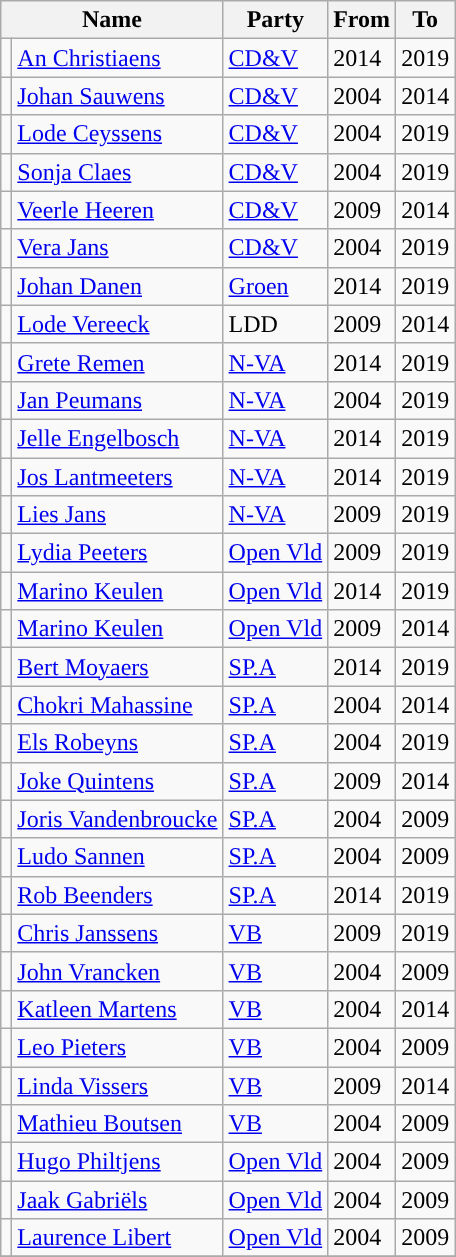<table class="wikitable sortable">
<tr>
<th colspan=2>Name</th>
<th>Party</th>
<th>From</th>
<th>To</th>
</tr>
<tr>
<td style="background-color: "></td>
<td><a href='#'>An Christiaens</a></td>
<td><a href='#'>CD&V</a></td>
<td>2014</td>
<td>2019</td>
</tr>
<tr>
<td style="background-color: "></td>
<td><a href='#'>Johan Sauwens</a></td>
<td><a href='#'>CD&V</a></td>
<td>2004</td>
<td>2014</td>
</tr>
<tr>
<td style="background-color: "></td>
<td><a href='#'>Lode Ceyssens</a></td>
<td><a href='#'>CD&V</a></td>
<td>2004</td>
<td>2019</td>
</tr>
<tr>
<td style="background-color: "></td>
<td><a href='#'>Sonja Claes</a></td>
<td><a href='#'>CD&V</a></td>
<td>2004</td>
<td>2019</td>
</tr>
<tr>
<td style="background-color: "></td>
<td><a href='#'>Veerle Heeren</a></td>
<td><a href='#'>CD&V</a></td>
<td>2009</td>
<td>2014</td>
</tr>
<tr>
<td style="background-color: "></td>
<td><a href='#'>Vera Jans</a></td>
<td><a href='#'>CD&V</a></td>
<td>2004</td>
<td>2019</td>
</tr>
<tr>
<td style="background-color: "></td>
<td><a href='#'>Johan Danen</a></td>
<td><a href='#'>Groen</a></td>
<td>2014</td>
<td>2019</td>
</tr>
<tr>
<td style="background-color: "></td>
<td><a href='#'>Lode Vereeck</a></td>
<td>LDD</td>
<td>2009</td>
<td>2014</td>
</tr>
<tr>
<td style="background-color: "></td>
<td><a href='#'>Grete Remen</a></td>
<td><a href='#'>N-VA</a></td>
<td>2014</td>
<td>2019</td>
</tr>
<tr>
<td style="background-color: "></td>
<td><a href='#'>Jan Peumans</a></td>
<td><a href='#'>N-VA</a></td>
<td>2004</td>
<td>2019</td>
</tr>
<tr>
<td style="background-color: "></td>
<td><a href='#'>Jelle Engelbosch</a></td>
<td><a href='#'>N-VA</a></td>
<td>2014</td>
<td>2019</td>
</tr>
<tr>
<td style="background-color: "></td>
<td><a href='#'>Jos Lantmeeters</a></td>
<td><a href='#'>N-VA</a></td>
<td>2014</td>
<td>2019</td>
</tr>
<tr>
<td style="background-color: "></td>
<td><a href='#'>Lies Jans</a></td>
<td><a href='#'>N-VA</a></td>
<td>2009</td>
<td>2019</td>
</tr>
<tr>
<td style="background-color: "></td>
<td><a href='#'>Lydia Peeters</a></td>
<td><a href='#'>Open Vld</a></td>
<td>2009</td>
<td>2019</td>
</tr>
<tr>
<td style="background-color: "></td>
<td><a href='#'>Marino Keulen</a></td>
<td><a href='#'>Open Vld</a></td>
<td>2014</td>
<td>2019</td>
</tr>
<tr>
<td style="background-color: "></td>
<td><a href='#'>Marino Keulen</a></td>
<td><a href='#'>Open Vld</a></td>
<td>2009</td>
<td>2014</td>
</tr>
<tr>
<td style="background-color: "></td>
<td><a href='#'>Bert Moyaers</a></td>
<td><a href='#'>SP.A</a></td>
<td>2014</td>
<td>2019</td>
</tr>
<tr>
<td style="background-color: "></td>
<td><a href='#'>Chokri Mahassine</a></td>
<td><a href='#'>SP.A</a></td>
<td>2004</td>
<td>2014</td>
</tr>
<tr>
<td style="background-color: "></td>
<td><a href='#'>Els Robeyns</a></td>
<td><a href='#'>SP.A</a></td>
<td>2004</td>
<td>2019</td>
</tr>
<tr>
<td style="background-color: "></td>
<td><a href='#'>Joke Quintens</a></td>
<td><a href='#'>SP.A</a></td>
<td>2009</td>
<td>2014</td>
</tr>
<tr>
<td style="background-color: "></td>
<td><a href='#'>Joris Vandenbroucke</a></td>
<td><a href='#'>SP.A</a></td>
<td>2004</td>
<td>2009</td>
</tr>
<tr>
<td style="background-color: "></td>
<td><a href='#'>Ludo Sannen</a></td>
<td><a href='#'>SP.A</a></td>
<td>2004</td>
<td>2009</td>
</tr>
<tr>
<td style="background-color: "></td>
<td><a href='#'>Rob Beenders</a></td>
<td><a href='#'>SP.A</a></td>
<td>2014</td>
<td>2019</td>
</tr>
<tr>
<td style="background-color: "></td>
<td><a href='#'>Chris Janssens</a></td>
<td><a href='#'>VB</a></td>
<td>2009</td>
<td>2019</td>
</tr>
<tr>
<td style="background-color: "></td>
<td><a href='#'>John Vrancken</a></td>
<td><a href='#'>VB</a></td>
<td>2004</td>
<td>2009</td>
</tr>
<tr>
<td style="background-color: "></td>
<td><a href='#'>Katleen Martens</a></td>
<td><a href='#'>VB</a></td>
<td>2004</td>
<td>2014</td>
</tr>
<tr>
<td style="background-color: "></td>
<td><a href='#'>Leo Pieters</a></td>
<td><a href='#'>VB</a></td>
<td>2004</td>
<td>2009</td>
</tr>
<tr>
<td style="background-color: "></td>
<td><a href='#'>Linda Vissers</a></td>
<td><a href='#'>VB</a></td>
<td>2009</td>
<td>2014</td>
</tr>
<tr>
<td style="background-color: "></td>
<td><a href='#'>Mathieu Boutsen</a></td>
<td><a href='#'>VB</a></td>
<td>2004</td>
<td>2009</td>
</tr>
<tr>
<td style="background-color: "></td>
<td><a href='#'>Hugo Philtjens</a></td>
<td><a href='#'>Open Vld</a></td>
<td>2004</td>
<td>2009</td>
</tr>
<tr>
<td style="background-color: "></td>
<td><a href='#'>Jaak Gabriëls</a></td>
<td><a href='#'>Open Vld</a></td>
<td>2004</td>
<td>2009</td>
</tr>
<tr>
<td style="background-color: "></td>
<td><a href='#'>Laurence Libert</a></td>
<td><a href='#'>Open Vld</a></td>
<td>2004</td>
<td>2009</td>
</tr>
<tr>
</tr>
</table>
